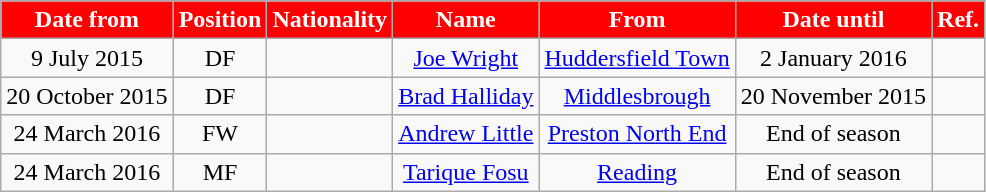<table class="wikitable" style="text-align:center;">
<tr>
<th style="background:#FF0000; color:#FFFFFF;">Date from</th>
<th style="background:#FF0000; color:#FFFFFF;">Position</th>
<th style="background:#FF0000; color:#FFFFFF;">Nationality</th>
<th style="background:#FF0000; color:#FFFFFF;">Name</th>
<th style="background:#FF0000; color:#FFFFFF;">From</th>
<th style="background:#FF0000; color:#FFFFFF;">Date until</th>
<th style="background:#FF0000; color:#FFFFFF;">Ref.</th>
</tr>
<tr>
<td>9 July 2015</td>
<td>DF</td>
<td></td>
<td><a href='#'>Joe Wright</a></td>
<td><a href='#'>Huddersfield Town</a></td>
<td>2 January 2016</td>
<td></td>
</tr>
<tr>
<td>20 October 2015</td>
<td>DF</td>
<td></td>
<td><a href='#'>Brad Halliday</a></td>
<td><a href='#'>Middlesbrough</a></td>
<td>20 November 2015</td>
<td></td>
</tr>
<tr>
<td>24 March 2016</td>
<td>FW</td>
<td></td>
<td><a href='#'>Andrew Little</a></td>
<td><a href='#'>Preston North End</a></td>
<td>End of season</td>
<td></td>
</tr>
<tr>
<td>24 March 2016</td>
<td>MF</td>
<td></td>
<td><a href='#'>Tarique Fosu</a></td>
<td><a href='#'>Reading</a></td>
<td>End of season</td>
<td></td>
</tr>
</table>
